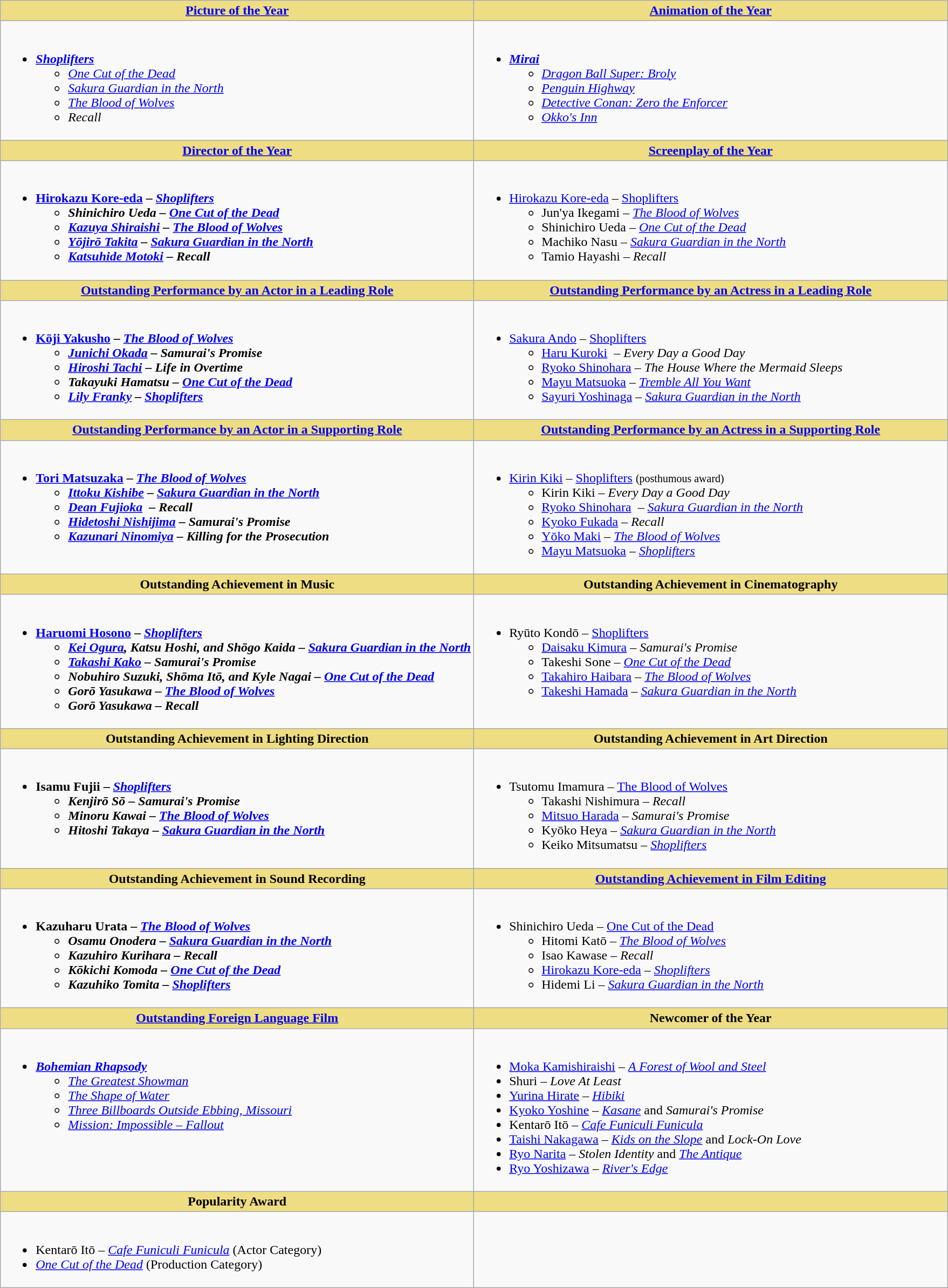<table class=wikitable>
<tr>
<th style="background:#EEDD82; width:50%"><a href='#'>Picture of the Year</a></th>
<th style="background:#EEDD82; width:50%"><a href='#'>Animation of the Year</a></th>
</tr>
<tr>
<td valign="top"><br><ul><li><strong><em><a href='#'>Shoplifters</a></em></strong><ul><li><em><a href='#'>One Cut of the Dead</a></em></li><li><em><a href='#'>Sakura Guardian in the North</a></em></li><li><em><a href='#'>The Blood of Wolves</a></em></li><li><em>Recall</em></li></ul></li></ul></td>
<td valign="top"><br><ul><li><strong><em><a href='#'>Mirai</a></em></strong><ul><li><em><a href='#'>Dragon Ball Super: Broly</a></em></li><li><em><a href='#'>Penguin Highway</a></em></li><li><em><a href='#'>Detective Conan: Zero the Enforcer</a></em></li><li><em><a href='#'>Okko's Inn</a></em></li></ul></li></ul></td>
</tr>
<tr>
<th style="background:#EEDD82"><a href='#'>Director of the Year</a></th>
<th style="background:#EEDD82"><a href='#'>Screenplay of the Year</a></th>
</tr>
<tr>
<td valign="top"><br><ul><li><strong><a href='#'>Hirokazu Kore-eda</a> – <em><a href='#'>Shoplifters</a><strong><em><ul><li>Shinichiro Ueda – </em><a href='#'>One Cut of the Dead</a><em></li><li><a href='#'>Kazuya Shiraishi</a> – </em><a href='#'>The Blood of Wolves</a><em></li><li><a href='#'>Yōjirō Takita</a> – </em><a href='#'>Sakura Guardian in the North</a><em></li><li><a href='#'>Katsuhide Motoki</a> – </em>Recall<em></li></ul></li></ul></td>
<td valign="top"><br><ul><li></strong><a href='#'>Hirokazu Kore-eda</a> – </em><a href='#'>Shoplifters</a></em></strong><ul><li>Jun'ya Ikegami – <em><a href='#'>The Blood of Wolves</a></em></li><li>Shinichiro Ueda – <em><a href='#'>One Cut of the Dead</a></em></li><li>Machiko Nasu – <em><a href='#'>Sakura Guardian in the North</a></em></li><li>Tamio Hayashi – <em>Recall</em></li></ul></li></ul></td>
</tr>
<tr>
<th style="background:#EEDD82"><a href='#'>Outstanding Performance by an Actor in a Leading Role</a></th>
<th style="background:#EEDD82"><a href='#'>Outstanding Performance by an Actress in a Leading Role</a></th>
</tr>
<tr>
<td valign="top"><br><ul><li><strong><a href='#'>Kōji Yakusho</a> – <em><a href='#'>The Blood of Wolves</a><strong><em><ul><li><a href='#'>Junichi Okada</a> – </em>Samurai's Promise<em></li><li><a href='#'>Hiroshi Tachi</a> – </em>Life in Overtime<em></li><li>Takayuki Hamatsu – </em><a href='#'>One Cut of the Dead</a><em></li><li><a href='#'>Lily Franky</a> – </em><a href='#'>Shoplifters</a><em></li></ul></li></ul></td>
<td valign="top"><br><ul><li></strong><a href='#'>Sakura Ando</a> – </em><a href='#'>Shoplifters</a></em></strong><ul><li><a href='#'>Haru Kuroki</a>  – <em>Every Day a Good Day</em></li><li><a href='#'>Ryoko Shinohara</a> – <em>The House Where the Mermaid Sleeps</em></li><li><a href='#'>Mayu Matsuoka</a> – <em><a href='#'>Tremble All You Want</a></em></li><li><a href='#'>Sayuri Yoshinaga</a> – <em><a href='#'>Sakura Guardian in the North</a></em></li></ul></li></ul></td>
</tr>
<tr>
<th style="background:#EEDD82"><a href='#'>Outstanding Performance by an Actor in a Supporting Role</a></th>
<th style="background:#EEDD82"><a href='#'>Outstanding Performance by an Actress in a Supporting Role</a></th>
</tr>
<tr>
<td valign="top"><br><ul><li><strong><a href='#'>Tori Matsuzaka</a> – <em><a href='#'>The Blood of Wolves</a><strong><em><ul><li><a href='#'>Ittoku Kishibe</a> – </em><a href='#'>Sakura Guardian in the North</a><em></li><li><a href='#'>Dean Fujioka</a>  – </em>Recall<em></li><li><a href='#'>Hidetoshi Nishijima</a> – </em>Samurai's Promise<em></li><li><a href='#'>Kazunari Ninomiya</a> – </em>Killing for the Prosecution<em></li></ul></li></ul></td>
<td valign="top"><br><ul><li></strong><a href='#'>Kirin Kiki</a> – </em><a href='#'>Shoplifters</a></em></strong> <small>(posthumous award)</small><ul><li>Kirin Kiki – <em>Every Day a Good Day</em></li><li><a href='#'>Ryoko Shinohara</a>  – <em><a href='#'>Sakura Guardian in the North</a></em></li><li><a href='#'>Kyoko Fukada</a> – <em>Recall</em></li><li><a href='#'>Yōko Maki</a> – <em><a href='#'>The Blood of Wolves</a></em></li><li><a href='#'>Mayu Matsuoka</a> – <em><a href='#'>Shoplifters</a></em></li></ul></li></ul></td>
</tr>
<tr>
<th style="background:#EEDD82">Outstanding Achievement in Music</th>
<th style="background:#EEDD82">Outstanding Achievement in Cinematography</th>
</tr>
<tr>
<td valign="top"><br><ul><li><strong><a href='#'>Haruomi Hosono</a> – <em><a href='#'>Shoplifters</a><strong><em><ul><li><a href='#'>Kei Ogura</a>, Katsu Hoshi, and Shōgo Kaida – </em><a href='#'>Sakura Guardian in the North</a><em></li><li><a href='#'>Takashi Kako</a> – </em>Samurai's Promise<em></li><li>Nobuhiro Suzuki, Shōma Itō, and Kyle Nagai – </em><a href='#'>One Cut of the Dead</a><em></li><li>Gorō Yasukawa – </em><a href='#'>The Blood of Wolves</a><em></li><li>Gorō Yasukawa – </em>Recall<em></li></ul></li></ul></td>
<td valign="top"><br><ul><li></strong>Ryūto Kondō – </em><a href='#'>Shoplifters</a></em></strong><ul><li><a href='#'>Daisaku Kimura</a> – <em>Samurai's Promise</em></li><li>Takeshi Sone – <em><a href='#'>One Cut of the Dead</a></em></li><li><a href='#'>Takahiro Haibara</a> – <em><a href='#'>The Blood of Wolves</a></em></li><li><a href='#'>Takeshi Hamada</a> – <em><a href='#'>Sakura Guardian in the North</a></em></li></ul></li></ul></td>
</tr>
<tr>
<th style="background:#EEDD82">Outstanding Achievement in Lighting Direction</th>
<th style="background:#EEDD82">Outstanding Achievement in Art Direction</th>
</tr>
<tr>
<td valign="top"><br><ul><li><strong>Isamu Fujii – <em><a href='#'>Shoplifters</a><strong><em><ul><li>Kenjirō Sō – </em>Samurai's Promise<em></li><li>Minoru Kawai – </em><a href='#'>The Blood of Wolves</a><em></li><li>Hitoshi Takaya – </em><a href='#'>Sakura Guardian in the North</a><em></li></ul></li></ul></td>
<td valign="top"><br><ul><li></strong>Tsutomu Imamura – </em><a href='#'>The Blood of Wolves</a></em></strong><ul><li>Takashi Nishimura – <em>Recall</em></li><li><a href='#'>Mitsuo Harada</a> – <em>Samurai's Promise</em></li><li>Kyōko Heya – <em><a href='#'>Sakura Guardian in the North</a></em></li><li>Keiko Mitsumatsu – <em><a href='#'>Shoplifters</a></em></li></ul></li></ul></td>
</tr>
<tr>
<th style="background:#EEDD82">Outstanding Achievement in Sound Recording</th>
<th style="background:#EEDD82"><a href='#'>Outstanding Achievement in Film Editing</a></th>
</tr>
<tr>
<td valign="top"><br><ul><li><strong>Kazuharu Urata – <em><a href='#'>The Blood of Wolves</a><strong><em><ul><li>Osamu Onodera – </em><a href='#'>Sakura Guardian in the North</a><em></li><li>Kazuhiro Kurihara – </em>Recall<em></li><li>Kōkichi Komoda – </em><a href='#'>One Cut of the Dead</a><em></li><li>Kazuhiko Tomita – </em><a href='#'>Shoplifters</a><em></li></ul></li></ul></td>
<td valign="top"><br><ul><li></strong>Shinichiro Ueda – </em><a href='#'>One Cut of the Dead</a></em></strong><ul><li>Hitomi Katō – <em><a href='#'>The Blood of Wolves</a></em></li><li>Isao Kawase – <em>Recall</em></li><li><a href='#'>Hirokazu Kore-eda</a> – <em><a href='#'>Shoplifters</a></em></li><li>Hidemi Li – <em><a href='#'>Sakura Guardian in the North</a></em></li></ul></li></ul></td>
</tr>
<tr>
<th style="background:#EEDD82"><a href='#'>Outstanding Foreign Language Film</a></th>
<th style="background:#EEDD82">Newcomer of the Year</th>
</tr>
<tr>
<td valign="top"><br><ul><li><strong><em><a href='#'>Bohemian Rhapsody</a></em></strong><ul><li><em><a href='#'>The Greatest Showman</a></em></li><li><em><a href='#'>The Shape of Water</a></em></li><li><em><a href='#'>Three Billboards Outside Ebbing, Missouri</a></em></li><li><em><a href='#'>Mission: Impossible – Fallout</a></em></li></ul></li></ul></td>
<td valign="top"><br><ul><li><a href='#'>Moka Kamishiraishi</a> – <em><a href='#'>A Forest of Wool and Steel</a></em></li><li>Shuri – <em>Love At Least</em></li><li><a href='#'>Yurina Hirate</a> – <em><a href='#'>Hibiki</a></em></li><li><a href='#'>Kyoko Yoshine</a> – <em><a href='#'>Kasane</a></em> and <em>Samurai's Promise</em></li><li>Kentarō Itō – <em><a href='#'>Cafe Funiculi Funicula</a></em></li><li><a href='#'>Taishi Nakagawa</a> – <em><a href='#'>Kids on the Slope</a></em> and <em>Lock-On Love</em></li><li><a href='#'>Ryo Narita</a> – <em>Stolen Identity</em> and <em><a href='#'>The Antique</a></em></li><li><a href='#'>Ryo Yoshizawa</a> – <em><a href='#'>River's Edge</a></em></li></ul></td>
</tr>
<tr>
<th style="background:#EEDD82">Popularity Award</th>
<th style="background:#EEDD82"></th>
</tr>
<tr>
<td><br><ul><li>Kentarō Itō – <em><a href='#'>Cafe Funiculi Funicula</a></em> (Actor Category)</li><li><em><a href='#'>One Cut of the Dead</a></em> (Production Category)</li></ul></td>
<td></td>
</tr>
</table>
